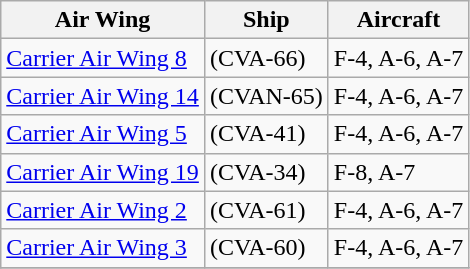<table class="wikitable">
<tr>
<th>Air Wing</th>
<th>Ship</th>
<th>Aircraft</th>
</tr>
<tr>
<td><a href='#'>Carrier Air Wing 8</a></td>
<td> (CVA-66)</td>
<td>F-4, A-6, A-7</td>
</tr>
<tr>
<td><a href='#'>Carrier Air Wing 14</a></td>
<td> (CVAN-65)</td>
<td>F-4, A-6, A-7</td>
</tr>
<tr>
<td><a href='#'>Carrier Air Wing 5</a></td>
<td> (CVA-41)</td>
<td>F-4, A-6, A-7</td>
</tr>
<tr>
<td><a href='#'>Carrier Air Wing 19</a></td>
<td> (CVA-34)</td>
<td>F-8, A-7</td>
</tr>
<tr>
<td><a href='#'>Carrier Air Wing 2</a></td>
<td> (CVA-61)</td>
<td>F-4, A-6, A-7</td>
</tr>
<tr>
<td><a href='#'>Carrier Air Wing 3</a></td>
<td> (CVA-60)</td>
<td>F-4, A-6, A-7</td>
</tr>
<tr>
</tr>
</table>
